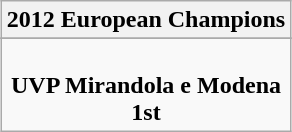<table class="wikitable" style="text-align: center; margin: 0 auto;">
<tr>
<th>2012 European Champions</th>
</tr>
<tr>
</tr>
<tr>
<td><br><strong>UVP Mirandola e Modena</strong><br><strong>1st</strong></td>
</tr>
</table>
